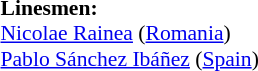<table width=50% style="font-size: 90%">
<tr>
<td><br><strong>Linesmen:</strong>
<br><a href='#'>Nicolae Rainea</a> (<a href='#'>Romania</a>)
<br><a href='#'>Pablo Sánchez Ibáñez</a> (<a href='#'>Spain</a>)</td>
</tr>
</table>
